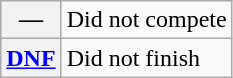<table class="wikitable">
<tr>
<th scope="row">—</th>
<td>Did not compete</td>
</tr>
<tr>
<th scope="row"><a href='#'>DNF</a></th>
<td>Did not finish</td>
</tr>
</table>
